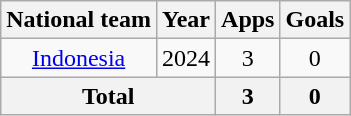<table class="wikitable" style="text-align:center">
<tr>
<th>National team</th>
<th>Year</th>
<th>Apps</th>
<th>Goals</th>
</tr>
<tr>
<td rowspan="1"><a href='#'>Indonesia</a></td>
<td>2024</td>
<td>3</td>
<td>0</td>
</tr>
<tr>
<th colspan="2">Total</th>
<th>3</th>
<th>0</th>
</tr>
</table>
